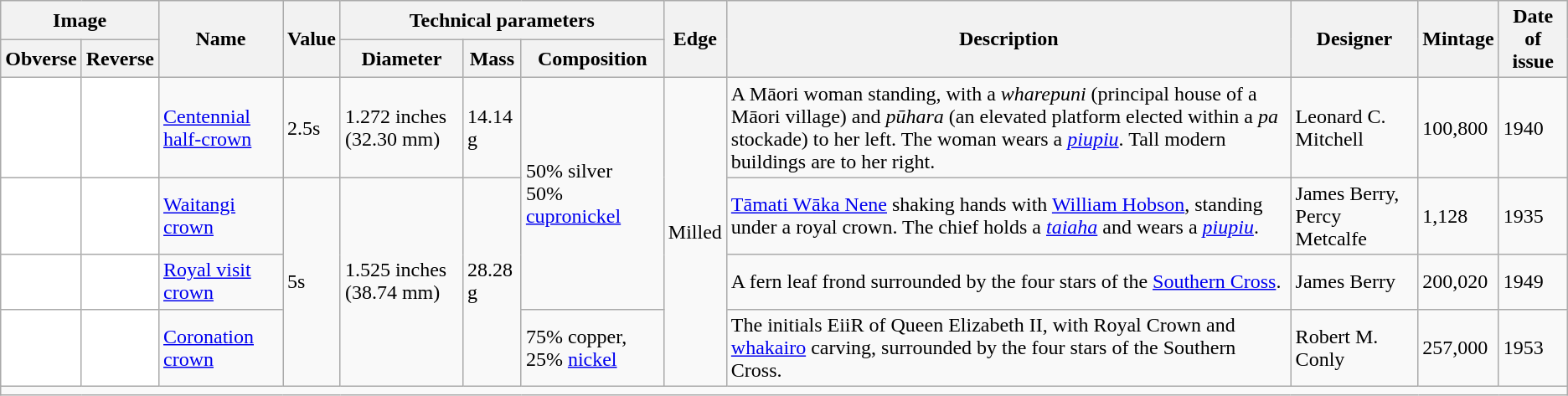<table class="wikitable">
<tr>
<th colspan="2">Image</th>
<th rowspan="2">Name</th>
<th rowspan="2">Value</th>
<th colspan="3">Technical parameters</th>
<th rowspan="2">Edge</th>
<th rowspan="2">Description</th>
<th rowspan="2">Designer</th>
<th rowspan="2">Mintage</th>
<th rowspan="2">Date of issue</th>
</tr>
<tr>
<th>Obverse</th>
<th>Reverse</th>
<th>Diameter</th>
<th>Mass</th>
<th>Composition</th>
</tr>
<tr>
<td align="center" style="background:white"></td>
<td align="center" style="background:white"></td>
<td><a href='#'>Centennial half-crown</a></td>
<td>2.5s</td>
<td>1.272 inches (32.30 mm)</td>
<td>14.14 g</td>
<td rowspan="3">50% silver<br>50% <a href='#'>cupronickel</a></td>
<td rowspan="4">Milled</td>
<td>A Māori woman standing, with a <em>wharepuni</em> (principal house of a Māori village) and <em>pūhara</em> (an elevated platform elected within a <em>pa</em> stockade) to her left. The woman wears a <em><a href='#'>piupiu</a></em>. Tall modern buildings are to her right.</td>
<td>Leonard C. Mitchell</td>
<td>100,800</td>
<td>1940</td>
</tr>
<tr>
<td align="center" style="background:white"></td>
<td align="center" style="background:white"></td>
<td><a href='#'>Waitangi crown</a></td>
<td rowspan="3">5s</td>
<td rowspan="3">1.525 inches (38.74 mm)</td>
<td rowspan="3">28.28 g</td>
<td><a href='#'>Tāmati Wāka Nene</a> shaking hands with <a href='#'>William Hobson</a>, standing under a royal crown. The chief holds a <em><a href='#'>taiaha</a></em> and wears a <em><a href='#'>piupiu</a></em>.</td>
<td>James Berry, Percy Metcalfe</td>
<td>1,128</td>
<td>1935</td>
</tr>
<tr>
<td align="center" style="background:white"></td>
<td align="center" style="background:white"></td>
<td><a href='#'>Royal visit crown</a></td>
<td>A fern leaf frond surrounded by the four stars of the <a href='#'>Southern Cross</a>.</td>
<td>James Berry</td>
<td>200,020</td>
<td>1949</td>
</tr>
<tr>
<td align="center" style="background:white"></td>
<td align="center" style="background:white"></td>
<td><a href='#'>Coronation crown</a></td>
<td>75% copper, 25% <a href='#'>nickel</a></td>
<td>The initials EiiR of Queen Elizabeth II, with Royal Crown and <a href='#'>whakairo</a> carving, surrounded by the four stars of the Southern Cross.</td>
<td>Robert M. Conly</td>
<td>257,000</td>
<td>1953</td>
</tr>
<tr>
<td colspan="12"></td>
</tr>
</table>
